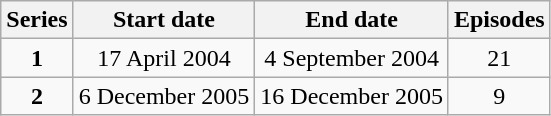<table class="wikitable" style="text-align:center;">
<tr>
<th>Series</th>
<th>Start date</th>
<th>End date</th>
<th>Episodes</th>
</tr>
<tr>
<td><strong>1</strong></td>
<td>17 April 2004</td>
<td>4 September 2004</td>
<td>21</td>
</tr>
<tr>
<td><strong>2</strong></td>
<td>6 December 2005</td>
<td>16 December 2005</td>
<td>9</td>
</tr>
</table>
